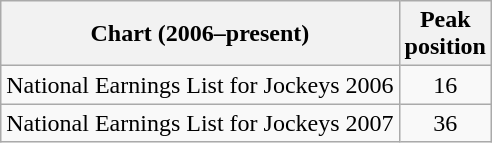<table class="wikitable sortable">
<tr>
<th>Chart (2006–present)</th>
<th>Peak<br>position</th>
</tr>
<tr>
<td>National Earnings List for Jockeys 2006</td>
<td style="text-align:center;">16</td>
</tr>
<tr>
<td>National Earnings List for Jockeys 2007</td>
<td style="text-align:center;">36</td>
</tr>
</table>
